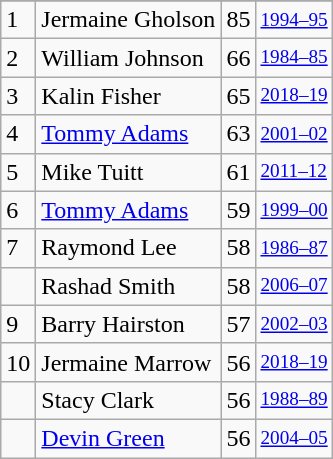<table class="wikitable">
<tr>
</tr>
<tr>
<td>1</td>
<td>Jermaine Gholson</td>
<td>85</td>
<td style="font-size:80%;"><a href='#'>1994–95</a></td>
</tr>
<tr>
<td>2</td>
<td>William Johnson</td>
<td>66</td>
<td style="font-size:80%;"><a href='#'>1984–85</a></td>
</tr>
<tr>
<td>3</td>
<td>Kalin Fisher</td>
<td>65</td>
<td style="font-size:80%;"><a href='#'>2018–19</a></td>
</tr>
<tr>
<td>4</td>
<td><a href='#'>Tommy Adams</a></td>
<td>63</td>
<td style="font-size:80%;"><a href='#'>2001–02</a></td>
</tr>
<tr>
<td>5</td>
<td>Mike Tuitt</td>
<td>61</td>
<td style="font-size:80%;"><a href='#'>2011–12</a></td>
</tr>
<tr>
<td>6</td>
<td><a href='#'>Tommy Adams</a></td>
<td>59</td>
<td style="font-size:80%;"><a href='#'>1999–00</a></td>
</tr>
<tr>
<td>7</td>
<td>Raymond Lee</td>
<td>58</td>
<td style="font-size:80%;"><a href='#'>1986–87</a></td>
</tr>
<tr>
<td></td>
<td>Rashad Smith</td>
<td>58</td>
<td style="font-size:80%;"><a href='#'>2006–07</a></td>
</tr>
<tr>
<td>9</td>
<td>Barry Hairston</td>
<td>57</td>
<td style="font-size:80%;"><a href='#'>2002–03</a></td>
</tr>
<tr>
<td>10</td>
<td>Jermaine Marrow</td>
<td>56</td>
<td style="font-size:80%;"><a href='#'>2018–19</a></td>
</tr>
<tr>
<td></td>
<td>Stacy Clark</td>
<td>56</td>
<td style="font-size:80%;"><a href='#'>1988–89</a></td>
</tr>
<tr>
<td></td>
<td><a href='#'>Devin Green</a></td>
<td>56</td>
<td style="font-size:80%;"><a href='#'>2004–05</a></td>
</tr>
</table>
